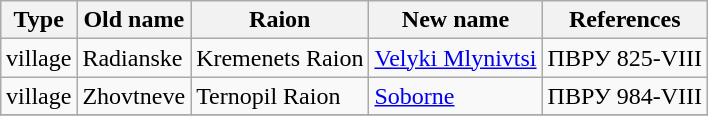<table class="wikitable sortable" style="margin:auto;">
<tr>
<th>Type</th>
<th>Old name</th>
<th>Raion</th>
<th>New name</th>
<th>References</th>
</tr>
<tr>
<td>village</td>
<td>Radianske</td>
<td>Kremenets Raion</td>
<td><a href='#'>Velyki Mlynivtsi</a></td>
<td>ПВРУ 825-VIII</td>
</tr>
<tr>
<td>village</td>
<td>Zhovtneve</td>
<td>Ternopil Raion</td>
<td><a href='#'>Soborne</a></td>
<td>ПВРУ 984-VIII</td>
</tr>
<tr>
</tr>
</table>
